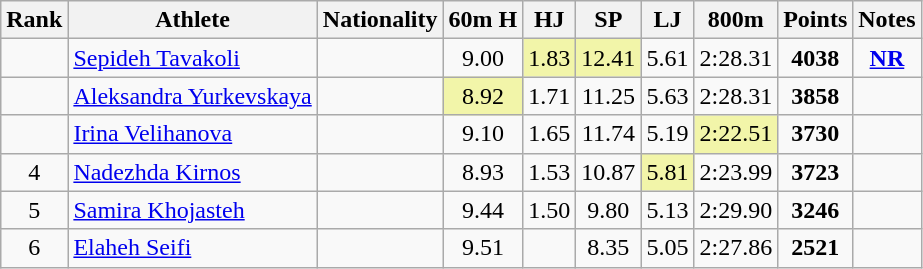<table class="wikitable sortable" style=" text-align:center">
<tr>
<th>Rank</th>
<th>Athlete</th>
<th>Nationality</th>
<th>60m H</th>
<th>HJ</th>
<th>SP</th>
<th>LJ</th>
<th>800m</th>
<th>Points</th>
<th>Notes</th>
</tr>
<tr>
<td></td>
<td align=left><a href='#'>Sepideh Tavakoli</a></td>
<td align=left></td>
<td>9.00</td>
<td bgcolor=#F2F5A9>1.83</td>
<td bgcolor=#F2F5A9>12.41</td>
<td>5.61</td>
<td>2:28.31</td>
<td><strong>4038</strong></td>
<td><strong><a href='#'>NR</a></strong></td>
</tr>
<tr>
<td></td>
<td align=left><a href='#'>Aleksandra Yurkevskaya</a></td>
<td align=left></td>
<td bgcolor=#F2F5A9>8.92</td>
<td>1.71</td>
<td>11.25</td>
<td>5.63</td>
<td>2:28.31</td>
<td><strong>3858</strong></td>
<td></td>
</tr>
<tr>
<td></td>
<td align=left><a href='#'>Irina Velihanova</a></td>
<td align=left></td>
<td>9.10</td>
<td>1.65</td>
<td>11.74</td>
<td>5.19</td>
<td bgcolor=#F2F5A9>2:22.51</td>
<td><strong>3730</strong></td>
<td></td>
</tr>
<tr>
<td>4</td>
<td align=left><a href='#'>Nadezhda Kirnos</a></td>
<td align=left></td>
<td>8.93</td>
<td>1.53</td>
<td>10.87</td>
<td bgcolor=#F2F5A9>5.81</td>
<td>2:23.99</td>
<td><strong>3723</strong></td>
<td></td>
</tr>
<tr>
<td>5</td>
<td align=left><a href='#'>Samira Khojasteh</a></td>
<td align=left></td>
<td>9.44</td>
<td>1.50</td>
<td>9.80</td>
<td>5.13</td>
<td>2:29.90</td>
<td><strong>3246</strong></td>
<td></td>
</tr>
<tr>
<td>6</td>
<td align=left><a href='#'>Elaheh Seifi</a></td>
<td align=left></td>
<td>9.51</td>
<td></td>
<td>8.35</td>
<td>5.05</td>
<td>2:27.86</td>
<td><strong>2521</strong></td>
<td></td>
</tr>
</table>
